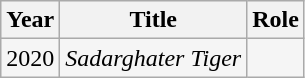<table class="wikitable sortable" style="background:#F5F5F5;">
<tr>
<th>Year</th>
<th>Title</th>
<th>Role</th>
</tr>
<tr>
<td>2020</td>
<td><em>Sadarghater Tiger</em></td>
<td></td>
</tr>
</table>
